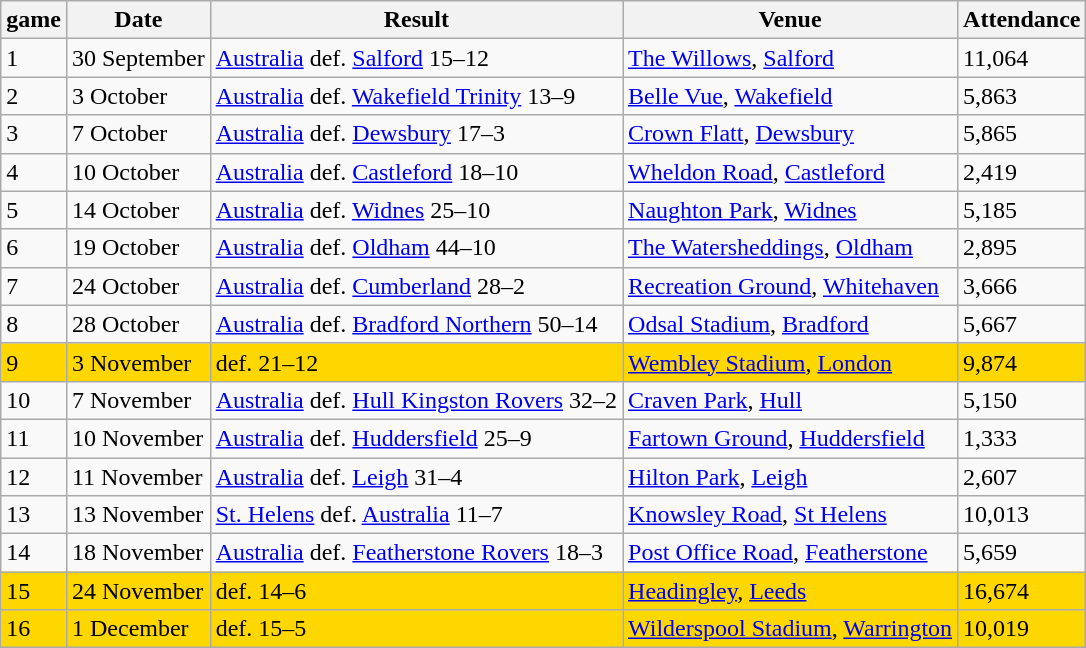<table class="wikitable">
<tr>
<th>game</th>
<th>Date</th>
<th>Result</th>
<th>Venue</th>
<th>Attendance</th>
</tr>
<tr>
<td>1</td>
<td>30 September</td>
<td> <a href='#'>Australia</a> def.  <a href='#'>Salford</a> 15–12</td>
<td><a href='#'>The Willows</a>, <a href='#'>Salford</a></td>
<td>11,064</td>
</tr>
<tr>
<td>2</td>
<td>3 October</td>
<td> <a href='#'>Australia</a> def.  <a href='#'>Wakefield Trinity</a> 13–9</td>
<td><a href='#'>Belle Vue</a>, <a href='#'>Wakefield</a></td>
<td>5,863</td>
</tr>
<tr>
<td>3</td>
<td>7 October</td>
<td> <a href='#'>Australia</a> def.  <a href='#'>Dewsbury</a> 17–3</td>
<td><a href='#'>Crown Flatt</a>, <a href='#'>Dewsbury</a></td>
<td>5,865</td>
</tr>
<tr>
<td>4</td>
<td>10 October</td>
<td> <a href='#'>Australia</a> def.  <a href='#'>Castleford</a> 18–10</td>
<td><a href='#'>Wheldon Road</a>, <a href='#'>Castleford</a></td>
<td>2,419</td>
</tr>
<tr>
<td>5</td>
<td>14 October</td>
<td> <a href='#'>Australia</a> def.  <a href='#'>Widnes</a> 25–10</td>
<td><a href='#'>Naughton Park</a>, <a href='#'>Widnes</a></td>
<td>5,185</td>
</tr>
<tr>
<td>6</td>
<td>19 October</td>
<td> <a href='#'>Australia</a> def.  <a href='#'>Oldham</a> 44–10</td>
<td><a href='#'>The Watersheddings</a>, <a href='#'>Oldham</a></td>
<td>2,895</td>
</tr>
<tr>
<td>7</td>
<td>24 October</td>
<td> <a href='#'>Australia</a> def.  <a href='#'>Cumberland</a> 28–2</td>
<td><a href='#'>Recreation Ground</a>, <a href='#'>Whitehaven</a></td>
<td>3,666</td>
</tr>
<tr>
<td>8</td>
<td>28 October</td>
<td> <a href='#'>Australia</a> def.  <a href='#'>Bradford Northern</a> 50–14</td>
<td><a href='#'>Odsal Stadium</a>, <a href='#'>Bradford</a></td>
<td>5,667</td>
</tr>
<tr bgcolor=Gold>
<td>9</td>
<td>3 November</td>
<td> def.  21–12</td>
<td><a href='#'>Wembley Stadium</a>, <a href='#'>London</a></td>
<td>9,874</td>
</tr>
<tr>
<td>10</td>
<td>7 November</td>
<td> <a href='#'>Australia</a> def.  <a href='#'>Hull Kingston Rovers</a> 32–2</td>
<td><a href='#'>Craven Park</a>, <a href='#'>Hull</a></td>
<td>5,150</td>
</tr>
<tr>
<td>11</td>
<td>10 November</td>
<td> <a href='#'>Australia</a> def.  <a href='#'>Huddersfield</a> 25–9</td>
<td><a href='#'>Fartown Ground</a>, <a href='#'>Huddersfield</a></td>
<td>1,333</td>
</tr>
<tr>
<td>12</td>
<td>11 November</td>
<td> <a href='#'>Australia</a> def.  <a href='#'>Leigh</a> 31–4</td>
<td><a href='#'>Hilton Park</a>, <a href='#'>Leigh</a></td>
<td>2,607</td>
</tr>
<tr>
<td>13</td>
<td>13 November</td>
<td> <a href='#'>St. Helens</a> def.  <a href='#'>Australia</a> 11–7</td>
<td><a href='#'>Knowsley Road</a>, <a href='#'>St Helens</a></td>
<td>10,013</td>
</tr>
<tr>
<td>14</td>
<td>18 November</td>
<td> <a href='#'>Australia</a> def.  <a href='#'>Featherstone Rovers</a> 18–3</td>
<td><a href='#'>Post Office Road</a>, <a href='#'>Featherstone</a></td>
<td>5,659</td>
</tr>
<tr bgcolor=Gold>
<td>15</td>
<td>24 November</td>
<td> def.  14–6</td>
<td><a href='#'>Headingley</a>, <a href='#'>Leeds</a></td>
<td>16,674</td>
</tr>
<tr bgcolor=Gold>
<td>16</td>
<td>1 December</td>
<td> def.  15–5</td>
<td><a href='#'>Wilderspool Stadium</a>, <a href='#'>Warrington</a></td>
<td>10,019</td>
</tr>
</table>
